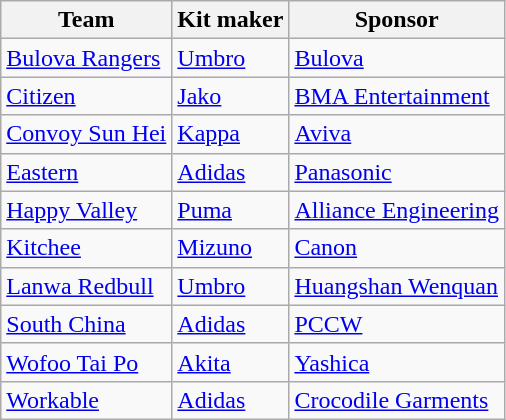<table class="wikitable">
<tr>
<th>Team</th>
<th>Kit maker</th>
<th>Sponsor</th>
</tr>
<tr>
<td><a href='#'>Bulova Rangers</a></td>
<td><a href='#'>Umbro</a></td>
<td><a href='#'>Bulova</a></td>
</tr>
<tr>
<td><a href='#'>Citizen</a></td>
<td><a href='#'>Jako</a></td>
<td><a href='#'>BMA Entertainment</a></td>
</tr>
<tr>
<td><a href='#'>Convoy Sun Hei</a></td>
<td><a href='#'>Kappa</a></td>
<td><a href='#'>Aviva</a></td>
</tr>
<tr>
<td><a href='#'>Eastern</a></td>
<td><a href='#'>Adidas</a></td>
<td><a href='#'>Panasonic</a></td>
</tr>
<tr>
<td><a href='#'>Happy Valley</a></td>
<td><a href='#'>Puma</a></td>
<td><a href='#'>Alliance Engineering</a></td>
</tr>
<tr>
<td><a href='#'>Kitchee</a></td>
<td><a href='#'>Mizuno</a></td>
<td><a href='#'>Canon</a></td>
</tr>
<tr>
<td><a href='#'>Lanwa Redbull</a></td>
<td><a href='#'>Umbro</a></td>
<td><a href='#'>Huangshan Wenquan</a></td>
</tr>
<tr>
<td><a href='#'>South China</a></td>
<td><a href='#'>Adidas</a></td>
<td><a href='#'>PCCW</a></td>
</tr>
<tr>
<td><a href='#'>Wofoo Tai Po</a></td>
<td><a href='#'>Akita</a></td>
<td><a href='#'>Yashica</a></td>
</tr>
<tr>
<td><a href='#'>Workable</a></td>
<td><a href='#'>Adidas</a></td>
<td><a href='#'>Crocodile Garments</a></td>
</tr>
</table>
